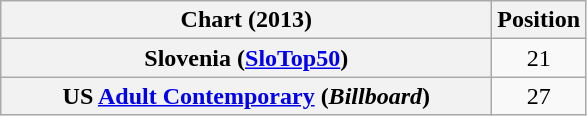<table class="wikitable plainrowheaders sortable" style="text-align:center;">
<tr>
<th scope="col" style="width:20em;">Chart (2013)</th>
<th scope="col">Position</th>
</tr>
<tr>
<th scope="row">Slovenia (<a href='#'>SloTop50</a>)</th>
<td>21</td>
</tr>
<tr>
<th scope="row">US <a href='#'>Adult Contemporary</a> (<em>Billboard</em>)</th>
<td>27</td>
</tr>
</table>
